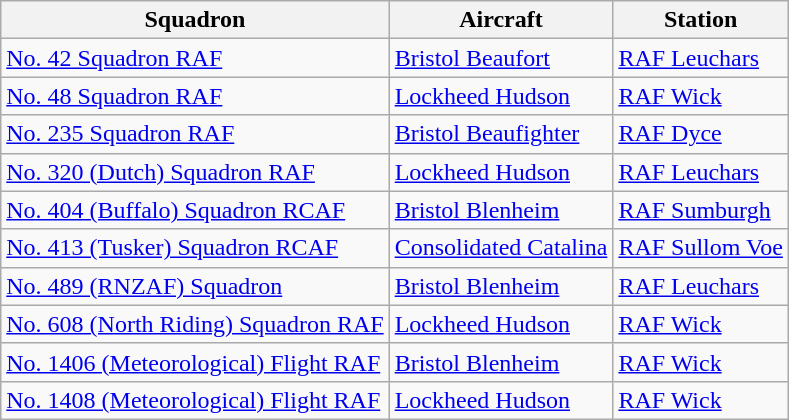<table class="wikitable">
<tr>
<th>Squadron</th>
<th>Aircraft</th>
<th>Station</th>
</tr>
<tr>
<td><a href='#'>No. 42 Squadron RAF</a></td>
<td><a href='#'>Bristol Beaufort</a></td>
<td><a href='#'>RAF Leuchars</a></td>
</tr>
<tr>
<td><a href='#'>No. 48 Squadron RAF</a></td>
<td><a href='#'>Lockheed Hudson</a></td>
<td><a href='#'>RAF Wick</a></td>
</tr>
<tr>
<td><a href='#'>No. 235 Squadron RAF</a></td>
<td><a href='#'>Bristol Beaufighter</a></td>
<td><a href='#'>RAF Dyce</a></td>
</tr>
<tr>
<td><a href='#'>No. 320 (Dutch) Squadron RAF</a></td>
<td><a href='#'>Lockheed Hudson</a></td>
<td><a href='#'>RAF Leuchars</a></td>
</tr>
<tr>
<td><a href='#'>No. 404 (Buffalo) Squadron RCAF</a></td>
<td><a href='#'>Bristol Blenheim</a></td>
<td><a href='#'>RAF Sumburgh</a></td>
</tr>
<tr>
<td><a href='#'>No. 413 (Tusker) Squadron RCAF</a></td>
<td><a href='#'>Consolidated Catalina</a></td>
<td><a href='#'>RAF Sullom Voe</a></td>
</tr>
<tr>
<td><a href='#'>No. 489 (RNZAF) Squadron</a></td>
<td><a href='#'>Bristol Blenheim</a></td>
<td><a href='#'>RAF Leuchars</a></td>
</tr>
<tr>
<td><a href='#'>No. 608 (North Riding) Squadron RAF</a></td>
<td><a href='#'>Lockheed Hudson</a></td>
<td><a href='#'>RAF Wick</a></td>
</tr>
<tr>
<td><a href='#'>No. 1406 (Meteorological) Flight RAF</a></td>
<td><a href='#'>Bristol Blenheim</a></td>
<td><a href='#'>RAF Wick</a></td>
</tr>
<tr>
<td><a href='#'>No. 1408 (Meteorological) Flight RAF</a></td>
<td><a href='#'>Lockheed Hudson</a></td>
<td><a href='#'>RAF Wick</a></td>
</tr>
</table>
